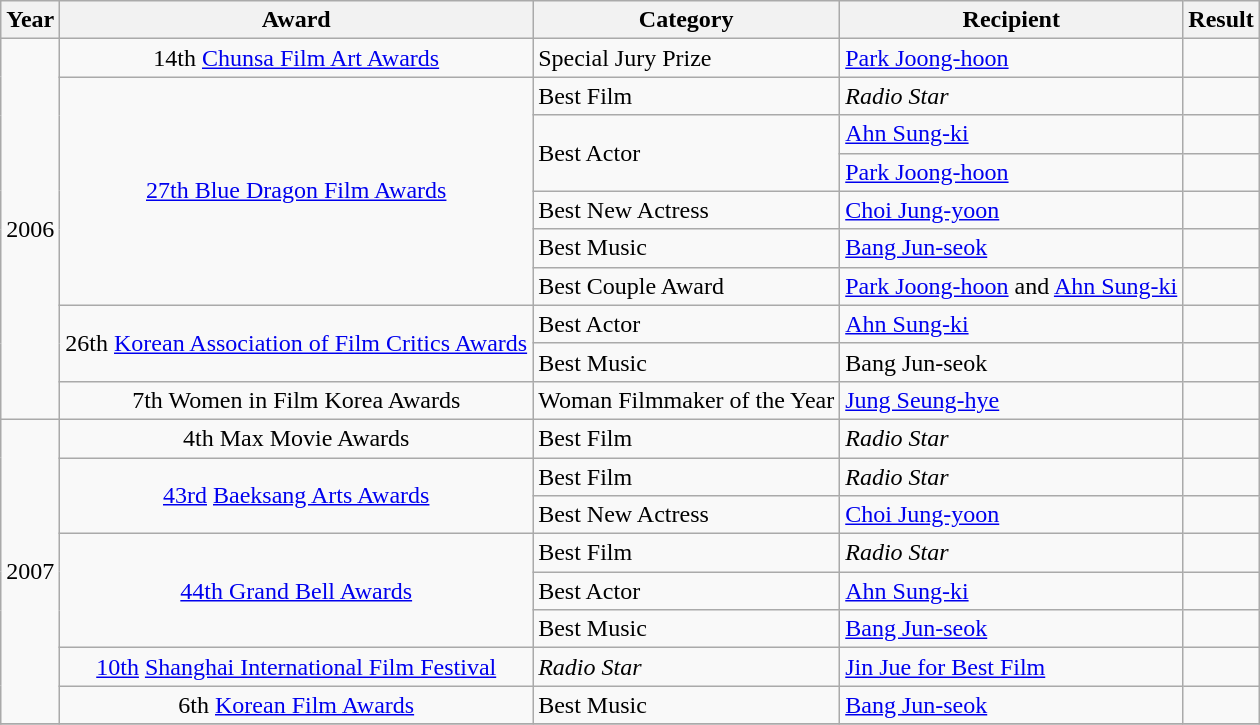<table class="wikitable">
<tr>
<th>Year</th>
<th>Award</th>
<th>Category</th>
<th>Recipient</th>
<th>Result</th>
</tr>
<tr>
<td rowspan=10>2006</td>
<td style="text-align:center;">14th <a href='#'>Chunsa Film Art Awards</a></td>
<td>Special Jury Prize</td>
<td><a href='#'>Park Joong-hoon</a></td>
<td></td>
</tr>
<tr>
<td rowspan=6 style="text-align:center;"><a href='#'>27th Blue Dragon Film Awards</a></td>
<td>Best Film</td>
<td><em>Radio Star</em></td>
<td></td>
</tr>
<tr>
<td rowspan=2>Best Actor</td>
<td><a href='#'>Ahn Sung-ki</a></td>
<td></td>
</tr>
<tr>
<td><a href='#'>Park Joong-hoon</a></td>
<td></td>
</tr>
<tr>
<td>Best New Actress</td>
<td><a href='#'>Choi Jung-yoon</a></td>
<td></td>
</tr>
<tr>
<td>Best Music</td>
<td><a href='#'>Bang Jun-seok</a></td>
<td></td>
</tr>
<tr>
<td>Best Couple Award</td>
<td><a href='#'>Park Joong-hoon</a> and <a href='#'>Ahn Sung-ki</a></td>
<td></td>
</tr>
<tr>
<td rowspan=2 style="text-align:center;">26th <a href='#'>Korean Association of Film Critics Awards</a></td>
<td>Best Actor</td>
<td><a href='#'>Ahn Sung-ki</a></td>
<td></td>
</tr>
<tr>
<td>Best Music</td>
<td>Bang Jun-seok</td>
<td></td>
</tr>
<tr>
<td style="text-align:center;">7th Women in Film Korea Awards</td>
<td>Woman Filmmaker of the Year</td>
<td><a href='#'>Jung Seung-hye</a></td>
<td></td>
</tr>
<tr>
<td rowspan=8>2007</td>
<td style="text-align:center;">4th Max Movie Awards</td>
<td>Best Film</td>
<td><em>Radio Star</em></td>
<td></td>
</tr>
<tr>
<td rowspan=2 style="text-align:center;"><a href='#'>43rd</a> <a href='#'>Baeksang Arts Awards</a></td>
<td>Best Film</td>
<td><em>Radio Star</em></td>
<td></td>
</tr>
<tr>
<td>Best New Actress</td>
<td><a href='#'>Choi Jung-yoon</a></td>
<td></td>
</tr>
<tr>
<td rowspan=3 style="text-align:center;"><a href='#'>44th Grand Bell Awards</a></td>
<td>Best Film</td>
<td><em>Radio Star</em></td>
<td></td>
</tr>
<tr>
<td>Best Actor</td>
<td><a href='#'>Ahn Sung-ki</a></td>
<td></td>
</tr>
<tr>
<td>Best Music</td>
<td><a href='#'>Bang Jun-seok</a></td>
<td></td>
</tr>
<tr>
<td style="text-align:center;"><a href='#'>10th</a> <a href='#'>Shanghai International Film Festival</a></td>
<td><em>Radio Star</em></td>
<td><a href='#'>Jin Jue for Best Film</a></td>
<td></td>
</tr>
<tr>
<td style="text-align:center;">6th <a href='#'>Korean Film Awards</a></td>
<td>Best Music</td>
<td><a href='#'>Bang Jun-seok</a></td>
<td></td>
</tr>
<tr>
</tr>
</table>
